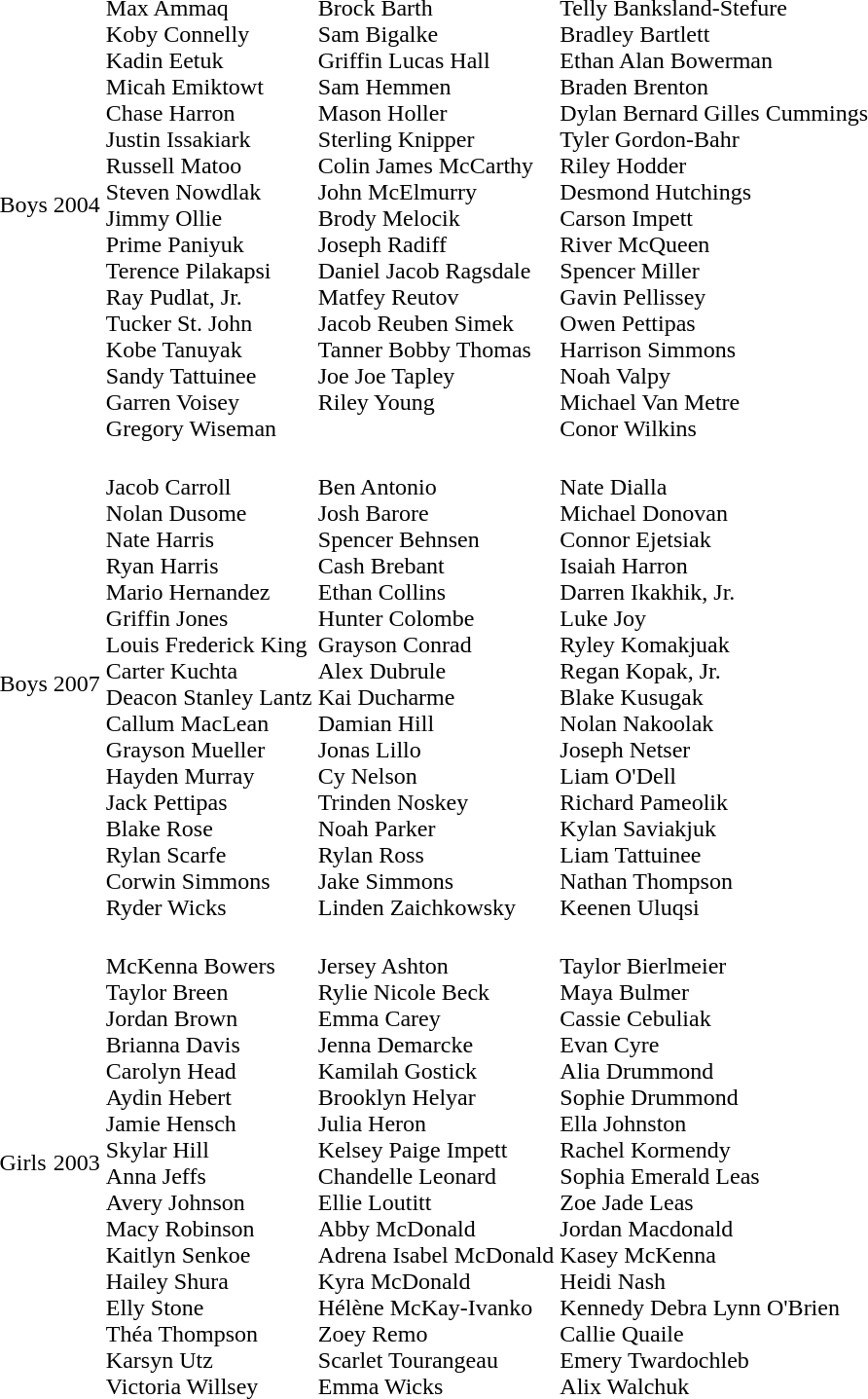<table>
<tr>
<td>Boys</td>
<td>2004</td>
<td><br>Max Ammaq<br>Koby Connelly<br>Kadin Eetuk<br>Micah Emiktowt<br>Chase Harron<br>Justin Issakiark<br>Russell Matoo<br>Steven Nowdlak<br>Jimmy Ollie<br>Prime Paniyuk<br>Terence Pilakapsi<br>Ray Pudlat, Jr.<br>Tucker St. John<br>Kobe Tanuyak<br>Sandy Tattuinee<br>Garren Voisey<br>Gregory Wiseman</td>
<td valign=top><br>Brock Barth<br>Sam Bigalke<br>Griffin Lucas Hall<br>Sam Hemmen<br>Mason Holler<br>Sterling Knipper<br>Colin James McCarthy<br>John McElmurry<br>Brody Melocik<br>Joseph Radiff<br>Daniel Jacob Ragsdale<br>Matfey Reutov<br>Jacob Reuben Simek<br>Tanner Bobby Thomas<br>Joe Joe Tapley<br>Riley Young</td>
<td nowrap><br>Telly Banksland-Stefure<br>Bradley Bartlett<br>Ethan Alan Bowerman<br>Braden Brenton<br>Dylan Bernard Gilles Cummings<br>Tyler Gordon-Bahr<br>Riley Hodder<br>Desmond Hutchings<br>Carson Impett<br>River McQueen<br>Spencer Miller<br>Gavin Pellissey<br>Owen Pettipas<br>Harrison Simmons<br>Noah Valpy<br>Michael Van Metre<br>Conor Wilkins</td>
</tr>
<tr>
<td>Boys</td>
<td>2007</td>
<td nowrap><br>Jacob Carroll<br>Nolan Dusome<br>Nate Harris<br>Ryan Harris<br>Mario Hernandez<br>Griffin Jones<br>Louis Frederick King<br>Carter Kuchta<br>Deacon Stanley Lantz<br>Callum MacLean<br>Grayson Mueller<br>Hayden Murray<br>Jack Pettipas<br>Blake Rose<br>Rylan Scarfe<br>Corwin Simmons<br>Ryder Wicks</td>
<td><br>Ben Antonio<br>Josh Barore<br>Spencer Behnsen<br>Cash Brebant<br>Ethan Collins<br>Hunter Colombe<br>Grayson Conrad<br>Alex Dubrule<br>Kai Ducharme<br>Damian Hill<br>Jonas Lillo<br>Cy Nelson<br>Trinden Noskey<br>Noah Parker<br>Rylan Ross<br>Jake Simmons<br>Linden Zaichkowsky</td>
<td><br>Nate Dialla<br>Michael Donovan<br>Connor Ejetsiak<br>Isaiah Harron<br>Darren Ikakhik, Jr.<br>Luke Joy<br>Ryley Komakjuak<br>Regan Kopak, Jr.<br>Blake Kusugak<br>Nolan Nakoolak<br>Joseph Netser<br>Liam O'Dell<br>Richard Pameolik<br>Kylan Saviakjuk<br>Liam Tattuinee<br>Nathan Thompson<br>Keenen Uluqsi</td>
</tr>
<tr>
<td>Girls</td>
<td>2003</td>
<td><br>McKenna Bowers<br>Taylor Breen<br>Jordan Brown<br>Brianna Davis<br>Carolyn Head<br>Aydin Hebert<br>Jamie Hensch<br>Skylar Hill<br>Anna Jeffs<br>Avery Johnson<br>Macy Robinson<br>Kaitlyn Senkoe<br>Hailey Shura<br>Elly Stone<br>Théa Thompson<br>Karsyn Utz<br>Victoria Willsey</td>
<td nowrap><br>Jersey Ashton<br>Rylie Nicole Beck<br>Emma Carey<br>Jenna Demarcke<br>Kamilah Gostick<br>Brooklyn Helyar<br>Julia Heron<br>Kelsey Paige Impett<br>Chandelle Leonard<br>Ellie Loutitt<br>Abby McDonald<br>Adrena Isabel McDonald<br>Kyra McDonald<br>Hélène McKay-Ivanko<br>Zoey Remo<br>Scarlet Tourangeau<br>Emma Wicks</td>
<td><br>Taylor Bierlmeier<br>Maya Bulmer<br>Cassie Cebuliak<br>Evan Cyre<br>Alia Drummond<br>Sophie Drummond<br>Ella Johnston<br>Rachel Kormendy<br>Sophia Emerald Leas<br>Zoe Jade Leas<br>Jordan Macdonald<br>Kasey McKenna<br>Heidi Nash<br>Kennedy Debra Lynn O'Brien<br>Callie Quaile<br>Emery Twardochleb<br>Alix Walchuk</td>
</tr>
</table>
